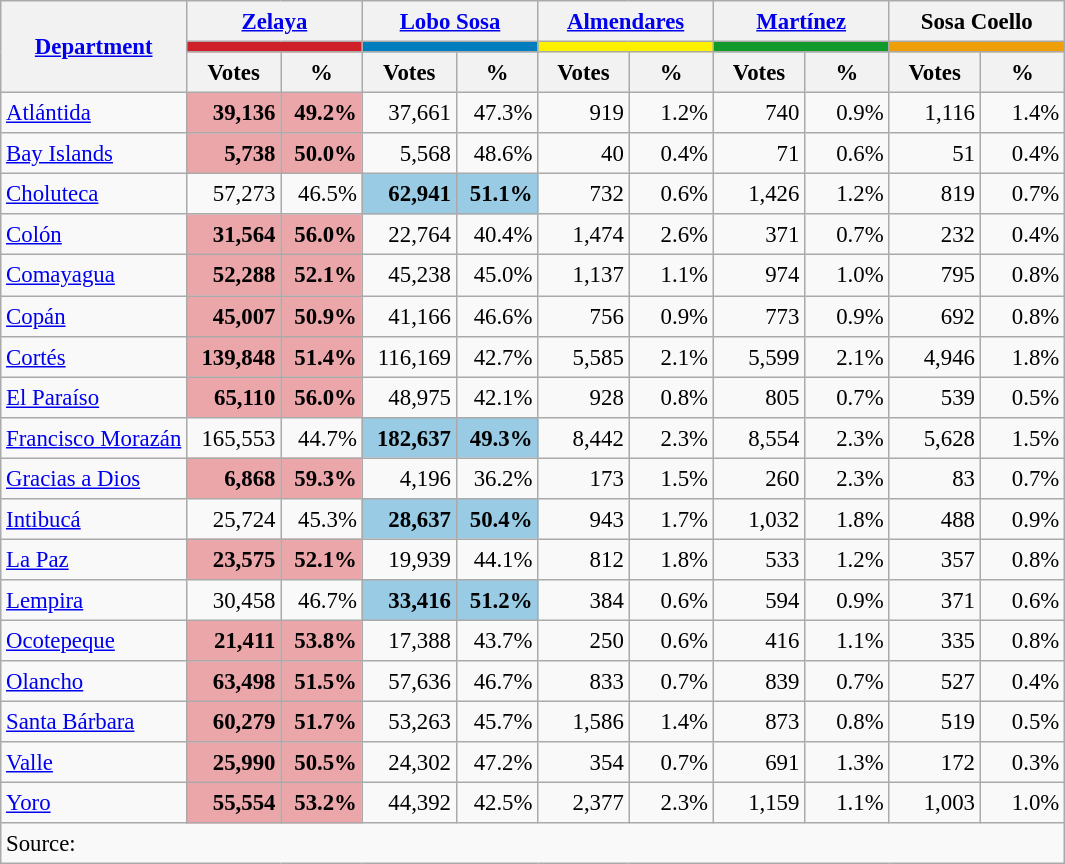<table class="wikitable sortable" style="text-align:right; font-size:95%; line-height:20px;">
<tr>
<th rowspan="3"><a href='#'>Department</a></th>
<th colspan="2" width="110"><a href='#'>Zelaya</a></th>
<th colspan="2" width="110"><a href='#'>Lobo Sosa</a></th>
<th colspan="2" width="110"><a href='#'>Almendares</a></th>
<th colspan="2" width="110"><a href='#'>Martínez</a></th>
<th colspan="2" width="110">Sosa Coello</th>
</tr>
<tr>
<th colspan="2" style="background:#CE2029;"></th>
<th colspan="2" style="background:#007DBC;"></th>
<th colspan="2" style="background:#FEF100;"></th>
<th colspan="2" style="background:#11992B;"></th>
<th colspan="2" style="background:#EE9E09;"></th>
</tr>
<tr>
<th>Votes</th>
<th>%</th>
<th>Votes</th>
<th>%</th>
<th>Votes</th>
<th>%</th>
<th>Votes</th>
<th>%</th>
<th>Votes</th>
<th>%</th>
</tr>
<tr>
<td style="text-align:left;"><a href='#'>Atlántida</a></td>
<td style="background:#eba6a9;"><strong>39,136</strong></td>
<td style="background:#eba6a9;"><strong>49.2%</strong></td>
<td>37,661</td>
<td>47.3%</td>
<td>919</td>
<td>1.2%</td>
<td>740</td>
<td>0.9%</td>
<td>1,116</td>
<td>1.4%</td>
</tr>
<tr>
<td style="text-align:left;"><a href='#'>Bay Islands</a></td>
<td style="background:#eba6a9;"><strong>5,738</strong></td>
<td style="background:#eba6a9;"><strong>50.0%</strong></td>
<td>5,568</td>
<td>48.6%</td>
<td>40</td>
<td>0.4%</td>
<td>71</td>
<td>0.6%</td>
<td>51</td>
<td>0.4%</td>
</tr>
<tr>
<td style="text-align:left;"><a href='#'>Choluteca</a></td>
<td>57,273</td>
<td>46.5%</td>
<td style="background:#99cbe4;"><strong>62,941</strong></td>
<td style="background:#99cbe4;"><strong>51.1%</strong></td>
<td>732</td>
<td>0.6%</td>
<td>1,426</td>
<td>1.2%</td>
<td>819</td>
<td>0.7%</td>
</tr>
<tr>
<td style="text-align:left;"><a href='#'>Colón</a></td>
<td style="background:#eba6a9;"><strong>31,564</strong></td>
<td style="background:#eba6a9;"><strong>56.0%</strong></td>
<td>22,764</td>
<td>40.4%</td>
<td>1,474</td>
<td>2.6%</td>
<td>371</td>
<td>0.7%</td>
<td>232</td>
<td>0.4%</td>
</tr>
<tr>
<td style="text-align:left;"><a href='#'>Comayagua</a></td>
<td style="background:#eba6a9;"><strong>52,288</strong></td>
<td style="background:#eba6a9;"><strong>52.1%</strong></td>
<td>45,238</td>
<td>45.0%</td>
<td>1,137</td>
<td>1.1%</td>
<td>974</td>
<td>1.0%</td>
<td>795</td>
<td>0.8%</td>
</tr>
<tr>
<td style="text-align:left;"><a href='#'>Copán</a></td>
<td style="background:#eba6a9;"><strong>45,007</strong></td>
<td style="background:#eba6a9;"><strong>50.9%</strong></td>
<td>41,166</td>
<td>46.6%</td>
<td>756</td>
<td>0.9%</td>
<td>773</td>
<td>0.9%</td>
<td>692</td>
<td>0.8%</td>
</tr>
<tr>
<td style="text-align:left;"><a href='#'>Cortés</a></td>
<td style="background:#eba6a9;"><strong>139,848</strong></td>
<td style="background:#eba6a9;"><strong>51.4%</strong></td>
<td>116,169</td>
<td>42.7%</td>
<td>5,585</td>
<td>2.1%</td>
<td>5,599</td>
<td>2.1%</td>
<td>4,946</td>
<td>1.8%</td>
</tr>
<tr>
<td style="text-align:left;"><a href='#'>El Paraíso</a></td>
<td style="background:#eba6a9;"><strong>65,110</strong></td>
<td style="background:#eba6a9;"><strong>56.0%</strong></td>
<td>48,975</td>
<td>42.1%</td>
<td>928</td>
<td>0.8%</td>
<td>805</td>
<td>0.7%</td>
<td>539</td>
<td>0.5%</td>
</tr>
<tr>
<td style="text-align:left;"><a href='#'>Francisco Morazán</a></td>
<td>165,553</td>
<td>44.7%</td>
<td style="background:#99cbe4;"><strong>182,637</strong></td>
<td style="background:#99cbe4;"><strong>49.3%</strong></td>
<td>8,442</td>
<td>2.3%</td>
<td>8,554</td>
<td>2.3%</td>
<td>5,628</td>
<td>1.5%</td>
</tr>
<tr>
<td style="text-align:left;"><a href='#'>Gracias a Dios</a></td>
<td style="background:#eba6a9;"><strong>6,868</strong></td>
<td style="background:#eba6a9;"><strong>59.3%</strong></td>
<td>4,196</td>
<td>36.2%</td>
<td>173</td>
<td>1.5%</td>
<td>260</td>
<td>2.3%</td>
<td>83</td>
<td>0.7%</td>
</tr>
<tr>
<td style="text-align:left;"><a href='#'>Intibucá</a></td>
<td>25,724</td>
<td>45.3%</td>
<td style="background:#99cbe4;"><strong>28,637</strong></td>
<td style="background:#99cbe4;"><strong>50.4%</strong></td>
<td>943</td>
<td>1.7%</td>
<td>1,032</td>
<td>1.8%</td>
<td>488</td>
<td>0.9%</td>
</tr>
<tr>
<td style="text-align:left;"><a href='#'>La Paz</a></td>
<td style="background:#eba6a9;"><strong>23,575</strong></td>
<td style="background:#eba6a9;"><strong>52.1%</strong></td>
<td>19,939</td>
<td>44.1%</td>
<td>812</td>
<td>1.8%</td>
<td>533</td>
<td>1.2%</td>
<td>357</td>
<td>0.8%</td>
</tr>
<tr>
<td style="text-align:left;"><a href='#'>Lempira</a></td>
<td>30,458</td>
<td>46.7%</td>
<td style="background:#99cbe4;"><strong>33,416</strong></td>
<td style="background:#99cbe4;"><strong>51.2%</strong></td>
<td>384</td>
<td>0.6%</td>
<td>594</td>
<td>0.9%</td>
<td>371</td>
<td>0.6%</td>
</tr>
<tr>
<td style="text-align:left;"><a href='#'>Ocotepeque</a></td>
<td style="background:#eba6a9;"><strong>21,411</strong></td>
<td style="background:#eba6a9;"><strong>53.8%</strong></td>
<td>17,388</td>
<td>43.7%</td>
<td>250</td>
<td>0.6%</td>
<td>416</td>
<td>1.1%</td>
<td>335</td>
<td>0.8%</td>
</tr>
<tr>
<td style="text-align:left;"><a href='#'>Olancho</a></td>
<td style="background:#eba6a9;"><strong>63,498</strong></td>
<td style="background:#eba6a9;"><strong>51.5%</strong></td>
<td>57,636</td>
<td>46.7%</td>
<td>833</td>
<td>0.7%</td>
<td>839</td>
<td>0.7%</td>
<td>527</td>
<td>0.4%</td>
</tr>
<tr>
<td style="text-align:left;"><a href='#'>Santa Bárbara</a></td>
<td style="background:#eba6a9;"><strong>60,279</strong></td>
<td style="background:#eba6a9;"><strong>51.7%</strong></td>
<td>53,263</td>
<td>45.7%</td>
<td>1,586</td>
<td>1.4%</td>
<td>873</td>
<td>0.8%</td>
<td>519</td>
<td>0.5%</td>
</tr>
<tr>
<td style="text-align:left;"><a href='#'>Valle</a></td>
<td style="background:#eba6a9;"><strong>25,990</strong></td>
<td style="background:#eba6a9;"><strong>50.5%</strong></td>
<td>24,302</td>
<td>47.2%</td>
<td>354</td>
<td>0.7%</td>
<td>691</td>
<td>1.3%</td>
<td>172</td>
<td>0.3%</td>
</tr>
<tr>
<td style="text-align:left;"><a href='#'>Yoro</a></td>
<td style="background:#eba6a9;"><strong>55,554</strong></td>
<td style="background:#eba6a9;"><strong>53.2%</strong></td>
<td>44,392</td>
<td>42.5%</td>
<td>2,377</td>
<td>2.3%</td>
<td>1,159</td>
<td>1.1%</td>
<td>1,003</td>
<td>1.0%</td>
</tr>
<tr class="sortbottom">
<td colspan="23" style="text-align:left;">Source: </td>
</tr>
</table>
